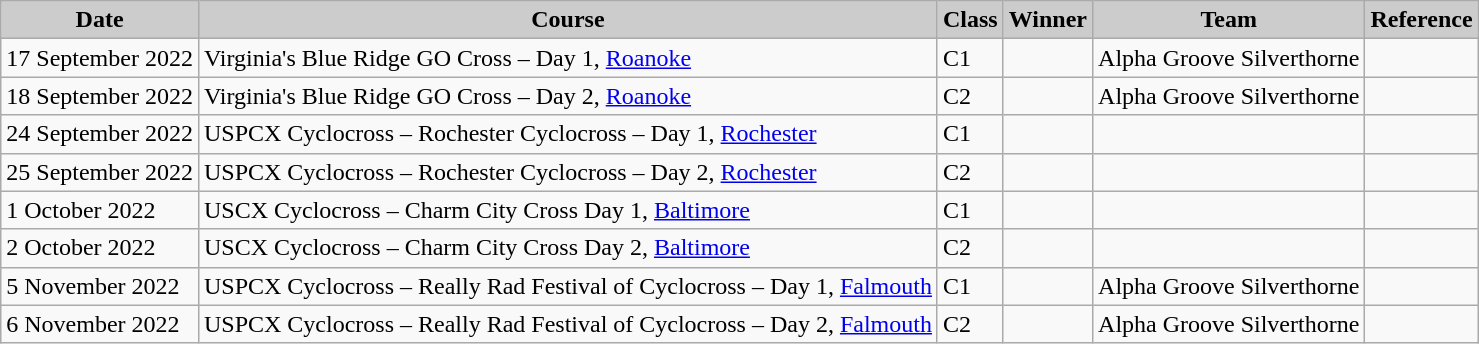<table class="wikitable sortable alternance ">
<tr>
<th scope="col" style="background-color:#CCCCCC;">Date</th>
<th scope="col" style="background-color:#CCCCCC;">Course</th>
<th scope="col" style="background-color:#CCCCCC;">Class</th>
<th scope="col" style="background-color:#CCCCCC;">Winner</th>
<th scope="col" style="background-color:#CCCCCC;">Team</th>
<th scope="col" style="background-color:#CCCCCC;">Reference</th>
</tr>
<tr>
<td>17 September 2022</td>
<td> Virginia's Blue Ridge GO Cross – Day 1, <a href='#'>Roanoke</a></td>
<td>C1</td>
<td></td>
<td>Alpha Groove Silverthorne</td>
<td></td>
</tr>
<tr>
<td>18 September 2022</td>
<td> Virginia's Blue Ridge GO Cross – Day 2, <a href='#'>Roanoke</a></td>
<td>C2</td>
<td></td>
<td>Alpha Groove Silverthorne</td>
<td></td>
</tr>
<tr>
<td>24 September 2022</td>
<td> USPCX Cyclocross – Rochester Cyclocross – Day 1, <a href='#'>Rochester</a></td>
<td>C1</td>
<td></td>
<td></td>
<td></td>
</tr>
<tr>
<td>25 September 2022</td>
<td> USPCX Cyclocross – Rochester Cyclocross – Day 2, <a href='#'>Rochester</a></td>
<td>C2</td>
<td></td>
<td></td>
<td></td>
</tr>
<tr>
<td>1 October 2022</td>
<td> USCX Cyclocross – Charm City Cross Day 1, <a href='#'>Baltimore</a></td>
<td>C1</td>
<td></td>
<td></td>
<td></td>
</tr>
<tr>
<td>2 October 2022</td>
<td> USCX Cyclocross – Charm City Cross Day 2, <a href='#'>Baltimore</a></td>
<td>C2</td>
<td></td>
<td></td>
<td></td>
</tr>
<tr>
<td>5 November 2022</td>
<td> USPCX Cyclocross – Really Rad Festival of Cyclocross – Day 1, <a href='#'>Falmouth</a></td>
<td>C1</td>
<td></td>
<td>Alpha Groove Silverthorne</td>
<td></td>
</tr>
<tr>
<td>6 November 2022</td>
<td> USPCX Cyclocross – Really Rad Festival of Cyclocross – Day 2, <a href='#'>Falmouth</a></td>
<td>C2</td>
<td></td>
<td>Alpha Groove Silverthorne</td>
<td></td>
</tr>
</table>
